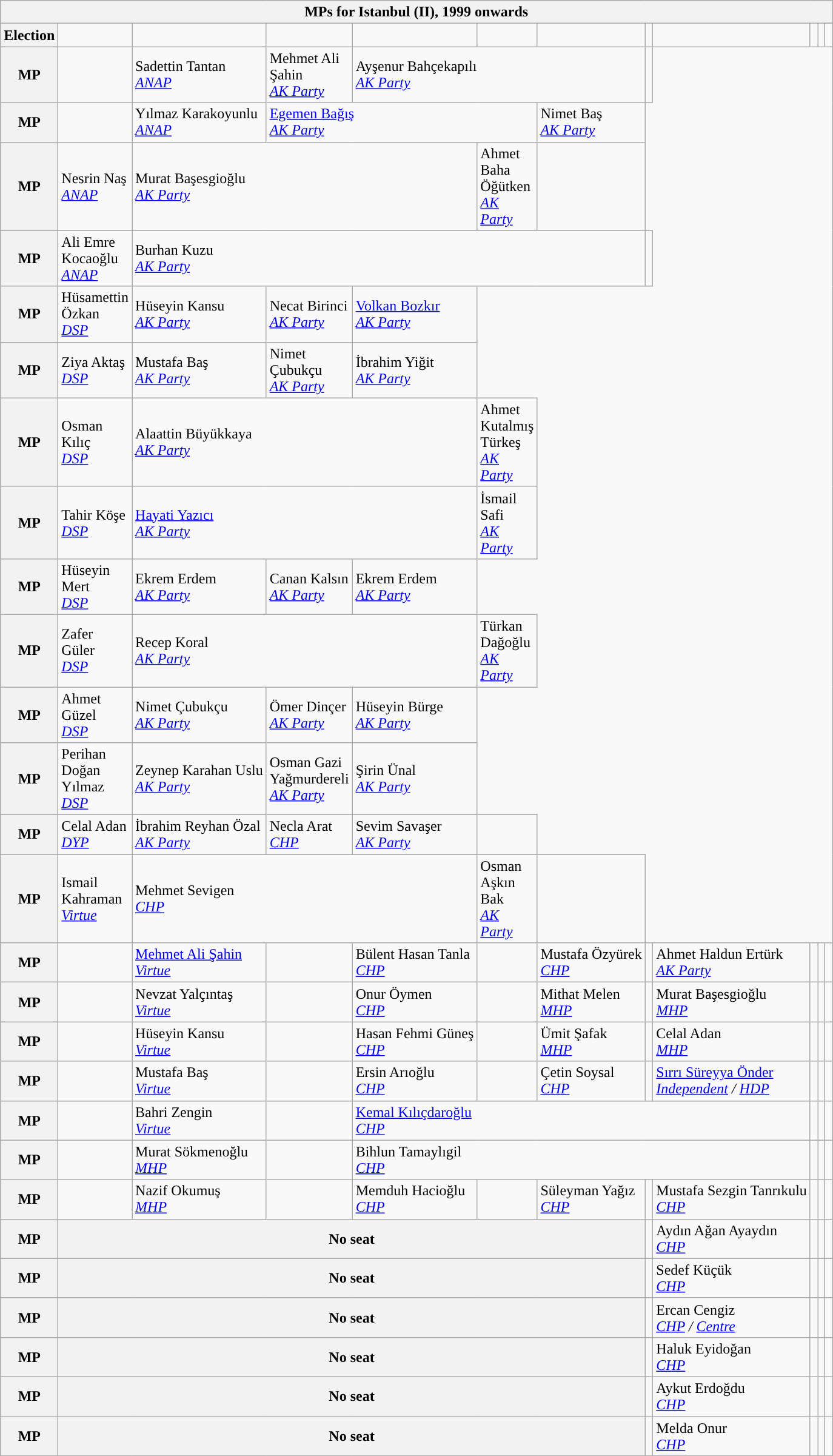<table class="wikitable">
<tr>
<th colspan = 12>MPs for Istanbul (II), 1999 onwards</th>
</tr>
<tr>
<th rowspan = 2>Election</th>
<td rowspan="2" style="width:1px;"></td>
<td rowspan = 2></td>
<td rowspan="2" style="width:1px;"></td>
<td rowspan = 2></td>
<td rowspan="2" style="width:1px;"></td>
<td rowspan = 2></td>
<td rowspan="2" style="width:1px;"></td>
<td rowspan = 2></td>
<td rowspan="2" style="width:1px;"></td>
<td rowspan = 2></td>
</tr>
<tr>
<td></td>
</tr>
<tr>
<th>MP</th>
<td width=1px style="background-color: "></td>
<td colspan = 1>Sadettin Tantan<br><em><a href='#'>ANAP</a></em></td>
<td colspan = 1>Mehmet Ali Şahin<br><em><a href='#'>AK Party</a></em></td>
<td colspan = 3>Ayşenur Bahçekapılı<br><em><a href='#'>AK Party</a></em></td>
<td colspan = 1></td>
</tr>
<tr>
<th>MP</th>
<td width=1px></td>
<td colspan = 1>Yılmaz Karakoyunlu<br><em><a href='#'>ANAP</a></em></td>
<td colspan = 3><a href='#'>Egemen Bağış</a><br><em><a href='#'>AK Party</a></em></td>
<td colspan = 1>Nimet Baş<br><em><a href='#'>AK Party</a></em></td>
</tr>
<tr>
<th>MP</th>
<td colspan = 1>Nesrin Naş<br><em><a href='#'>ANAP</a></em></td>
<td colspan = 3>Murat Başesgioğlu<br><em><a href='#'>AK Party</a></em></td>
<td colspan = 1>Ahmet Baha Öğütken<br><em><a href='#'>AK Party</a></em></td>
<td colspan = 1></td>
</tr>
<tr>
<th>MP</th>
<td colspan = 1>Ali Emre Kocaoğlu<br><em><a href='#'>ANAP</a></em></td>
<td colspan = 5>Burhan Kuzu<br><em><a href='#'>AK Party</a></em></td>
<td colspan = 1></td>
</tr>
<tr>
<th>MP</th>
<td colspan = 1>Hüsamettin Özkan<br><em><a href='#'>DSP</a></em></td>
<td colspan = 1>Hüseyin Kansu<br><em><a href='#'>AK Party</a></em></td>
<td colspan = 1>Necat Birinci<br><em><a href='#'>AK Party</a></em></td>
<td colspan = 1><a href='#'>Volkan Bozkır</a><br><em><a href='#'>AK Party</a></em></td>
</tr>
<tr>
<th>MP</th>
<td colspan = 1>Ziya Aktaş<br><em><a href='#'>DSP</a></em></td>
<td colspan = 1>Mustafa Baş<br><em><a href='#'>AK Party</a></em></td>
<td colspan = 1>Nimet Çubukçu<br><em><a href='#'>AK Party</a></em></td>
<td colspan = 1>İbrahim Yiğit<br><em><a href='#'>AK Party</a></em></td>
</tr>
<tr>
<th>MP</th>
<td colspan = 1>Osman Kılıç<br><em><a href='#'>DSP</a></em></td>
<td colspan = 3>Alaattin Büyükkaya<br><em><a href='#'>AK Party</a></em></td>
<td colspan = 1>Ahmet Kutalmış Türkeş<br><em><a href='#'>AK Party</a></em></td>
</tr>
<tr>
<th>MP</th>
<td colspan = 1>Tahir Köşe<br><em><a href='#'>DSP</a></em></td>
<td colspan = 3><a href='#'>Hayati Yazıcı</a><br><em><a href='#'>AK Party</a></em></td>
<td colspan = 1>İsmail Safi<br><em><a href='#'>AK Party</a></em></td>
</tr>
<tr>
<th>MP</th>
<td colspan = 1>Hüseyin Mert<br><em><a href='#'>DSP</a></em></td>
<td colspan = 1>Ekrem Erdem<br><em><a href='#'>AK Party</a></em></td>
<td colspan = 1>Canan Kalsın<br><em><a href='#'>AK Party</a></em></td>
<td colspan = 1>Ekrem Erdem<br><em><a href='#'>AK Party</a></em></td>
</tr>
<tr>
<th>MP</th>
<td colspan = 1>Zafer Güler<br><em><a href='#'>DSP</a></em></td>
<td colspan = 3>Recep Koral<br><em><a href='#'>AK Party</a></em></td>
<td colspan = 1>Türkan Dağoğlu<br><em><a href='#'>AK Party</a></em></td>
</tr>
<tr>
<th>MP</th>
<td colspan = 1>Ahmet Güzel<br><em><a href='#'>DSP</a></em></td>
<td colspan = 1>Nimet Çubukçu<br><em><a href='#'>AK Party</a></em></td>
<td colspan = 1>Ömer Dinçer<br><em><a href='#'>AK Party</a></em></td>
<td colspan = 1>Hüseyin Bürge<br><em><a href='#'>AK Party</a></em></td>
</tr>
<tr>
<th>MP</th>
<td colspan = 1>Perihan Doğan Yılmaz<br><em><a href='#'>DSP</a></em></td>
<td colspan = 1>Zeynep Karahan Uslu<br><em><a href='#'>AK Party</a></em></td>
<td colspan = 1>Osman Gazi Yağmurdereli<br><em><a href='#'>AK Party</a></em></td>
<td colspan = 1>Şirin Ünal<br><em><a href='#'>AK Party</a></em></td>
</tr>
<tr>
<th>MP</th>
<td colspan = 1>Celal Adan<br><em><a href='#'>DYP</a></em></td>
<td colspan = 1>İbrahim Reyhan Özal<br><em><a href='#'>AK Party</a></em></td>
<td colspan = 1>Necla Arat<br><em><a href='#'>CHP</a></em></td>
<td colspan = 1>Sevim Savaşer<br><em><a href='#'>AK Party</a></em></td>
<td colspan = 1></td>
</tr>
<tr>
<th>MP</th>
<td colspan = 1>Ismail Kahraman<br><em><a href='#'>Virtue</a></em></td>
<td colspan = 3>Mehmet Sevigen<br><em><a href='#'>CHP</a></em></td>
<td colspan = 1>Osman Aşkın Bak<br><em><a href='#'>AK Party</a></em></td>
<td colspan = 1></td>
</tr>
<tr>
<th>MP</th>
<td width=1px style="background-color: "></td>
<td colspan = 1><a href='#'>Mehmet Ali Şahin</a><br><em><a href='#'>Virtue</a></em></td>
<td width=1px style="background-color: "></td>
<td colspan = 1>Bülent Hasan Tanla<br><em><a href='#'>CHP</a></em></td>
<td width=1px style="background-color: "></td>
<td colspan = 1>Mustafa Özyürek<br><em><a href='#'>CHP</a></em></td>
<td width=1px style="background-color: "></td>
<td colspan = 1>Ahmet Haldun Ertürk<br><em><a href='#'>AK Party</a></em></td>
<td width=1px style="background-color: "></td>
<td colspan = 1></td>
<td width=1px style="background-color:"></td>
</tr>
<tr>
<th>MP</th>
<td width=1px style="background-color: "></td>
<td colspan = 1>Nevzat Yalçıntaş<br><em><a href='#'>Virtue</a></em></td>
<td width=1px style="background-color: "></td>
<td colspan = 1>Onur Öymen<br><em><a href='#'>CHP</a></em></td>
<td width=1px style="background-color: "></td>
<td colspan = 1>Mithat Melen<br><em><a href='#'>MHP</a></em></td>
<td width=1px style="background-color: "></td>
<td colspan = 1>Murat Başesgioğlu<br><em><a href='#'>MHP</a></em></td>
<td width=1px style="background-color: "></td>
<td colspan = 1></td>
<td width=1px style="background-color:"></td>
</tr>
<tr>
<th>MP</th>
<td width=1px style="background-color: "></td>
<td colspan = 1>Hüseyin Kansu<br><em><a href='#'>Virtue</a></em></td>
<td width=1px style="background-color: "></td>
<td colspan = 1>Hasan Fehmi Güneş<br><em><a href='#'>CHP</a></em></td>
<td width=1px style="background-color: "></td>
<td colspan = 1>Ümit Şafak<br><em><a href='#'>MHP</a></em></td>
<td width=1px style="background-color: "></td>
<td colspan = 1>Celal Adan<br><em><a href='#'>MHP</a></em></td>
<td width=1px style="background-color: "></td>
<td colspan = 1></td>
<td width=1px style="background-color:"></td>
</tr>
<tr>
<th>MP</th>
<td width=1px style="background-color: "></td>
<td colspan = 1>Mustafa Baş<br><em><a href='#'>Virtue</a></em></td>
<td width=1px style="background-color: "></td>
<td colspan = 1>Ersin Arıoğlu<br><em><a href='#'>CHP</a></em></td>
<td width=1px style="background-color: "></td>
<td colspan = 1>Çetin Soysal<br><em><a href='#'>CHP</a></em></td>
<td width=1px style="background-color: "></td>
<td colspan = 1><a href='#'>Sırrı Süreyya Önder</a><br><em><a href='#'>Independent</a> / <a href='#'>HDP</a></em></td>
<td width=1px style="background-color: "></td>
<td colspan = 1></td>
<td width=1px style="background-color:"></td>
</tr>
<tr>
<th>MP</th>
<td width=1px style="background-color: "></td>
<td colspan = 1>Bahri Zengin<br><em><a href='#'>Virtue</a></em></td>
<td width=1px style="background-color: "></td>
<td colspan = 5><a href='#'>Kemal Kılıçdaroğlu</a><br><em><a href='#'>CHP</a></em></td>
<td width=1px style="background-color: "></td>
<td colspan = 1></td>
<td width=1px style="background-color:"></td>
</tr>
<tr>
<th>MP</th>
<td width=1px style="background-color: "></td>
<td colspan = 1>Murat Sökmenoğlu<br><em><a href='#'>MHP</a></em></td>
<td width=1px style="background-color: "></td>
<td colspan = 5>Bihlun Tamaylıgil<br><em><a href='#'>CHP</a></em></td>
<td width=1px style="background-color: "></td>
<td colspan = 1></td>
<td width=1px style="background-color:"></td>
</tr>
<tr>
<th>MP</th>
<td width=1px style="background-color: "></td>
<td colspan = 1>Nazif Okumuş<br><em><a href='#'>MHP</a></em></td>
<td width=1px style="background-color: "></td>
<td colspan = 1>Memduh Hacioğlu<br><em><a href='#'>CHP</a></em></td>
<td width=1px style="background-color: "></td>
<td colspan = 1>Süleyman Yağız<br><em><a href='#'>CHP</a></em></td>
<td width=1px style="background-color: "></td>
<td colspan = 1>Mustafa Sezgin Tanrıkulu<br><em><a href='#'>CHP</a></em></td>
<td width=1px style="background-color: "></td>
<td colspan = 1></td>
<td width=1px style="background-color:"></td>
</tr>
<tr>
<th>MP</th>
<th colspan = 6>No seat</th>
<td width=1px style="background-color: "></td>
<td colspan = 1>Aydın Ağan Ayaydın<br><em><a href='#'>CHP</a></em></td>
<td width=1px style="background-color: "></td>
<td colspan = 1></td>
<td width=1px style="background-color:"></td>
</tr>
<tr>
<th>MP</th>
<th colspan = 6>No seat</th>
<td width=1px style="background-color: "></td>
<td colspan = 1>Sedef Küçük<br><em><a href='#'>CHP</a></em></td>
<td width=1px style="background-color: "></td>
<td colspan = 1></td>
<td width=1px style="background-color:"></td>
</tr>
<tr>
<th>MP</th>
<th colspan = 6>No seat</th>
<td width=1px style="background-color: "></td>
<td colspan = 1>Ercan Cengiz<br><em><a href='#'>CHP</a> / <a href='#'>Centre</a></em></td>
<td width=1px style="background-color: "></td>
<td colspan = 1></td>
<td width=1px style="background-color:"></td>
</tr>
<tr>
<th>MP</th>
<th colspan = 6>No seat</th>
<td width=1px style="background-color: "></td>
<td colspan = 1>Haluk Eyidoğan<br><em><a href='#'>CHP</a></em></td>
<td width=1px style="background-color: "></td>
<td colspan = 1></td>
<td width=1px style="background-color:"></td>
</tr>
<tr>
<th>MP</th>
<th colspan = 6>No seat</th>
<td width=1px style="background-color: "></td>
<td colspan = 1>Aykut Erdoğdu<br><em><a href='#'>CHP</a></em></td>
<td width=1px style="background-color: "></td>
<td colspan = 1></td>
<td width=1px style="background-color:"></td>
</tr>
<tr>
<th>MP</th>
<th colspan = 6>No seat</th>
<td width=1px style="background-color: "></td>
<td colspan = 1>Melda Onur<br><em><a href='#'>CHP</a></em></td>
<td width=1px style="background-color: "></td>
<td colspan = 1></td>
<td width=1px style="background-color:"></td>
</tr>
<tr>
</tr>
</table>
